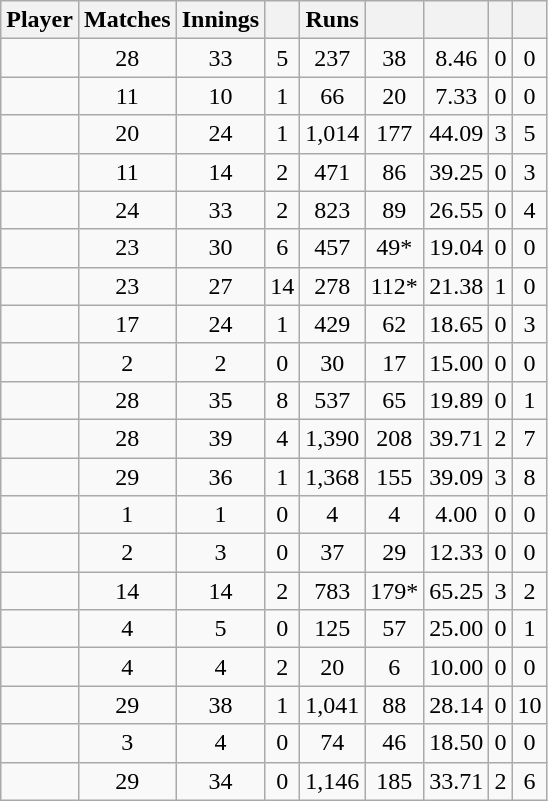<table class="wikitable sortable" style="text-align:center">
<tr>
<th>Player</th>
<th>Matches</th>
<th>Innings</th>
<th></th>
<th>Runs</th>
<th></th>
<th></th>
<th></th>
<th></th>
</tr>
<tr>
<td align="left"></td>
<td>28</td>
<td>33</td>
<td>5</td>
<td>237</td>
<td>38</td>
<td>8.46</td>
<td>0</td>
<td>0</td>
</tr>
<tr>
<td align="left"></td>
<td>11</td>
<td>10</td>
<td>1</td>
<td>66</td>
<td>20</td>
<td>7.33</td>
<td>0</td>
<td>0</td>
</tr>
<tr>
<td align="left"></td>
<td>20</td>
<td>24</td>
<td>1</td>
<td>1,014</td>
<td>177</td>
<td>44.09</td>
<td>3</td>
<td>5</td>
</tr>
<tr>
<td align="left"></td>
<td>11</td>
<td>14</td>
<td>2</td>
<td>471</td>
<td>86</td>
<td>39.25</td>
<td>0</td>
<td>3</td>
</tr>
<tr>
<td align="left"></td>
<td>24</td>
<td>33</td>
<td>2</td>
<td>823</td>
<td>89</td>
<td>26.55</td>
<td>0</td>
<td>4</td>
</tr>
<tr>
<td align="left"></td>
<td>23</td>
<td>30</td>
<td>6</td>
<td>457</td>
<td>49*</td>
<td>19.04</td>
<td>0</td>
<td>0</td>
</tr>
<tr>
<td align="left"></td>
<td>23</td>
<td>27</td>
<td>14</td>
<td>278</td>
<td>112*</td>
<td>21.38</td>
<td>1</td>
<td>0</td>
</tr>
<tr>
<td align="left"></td>
<td>17</td>
<td>24</td>
<td>1</td>
<td>429</td>
<td>62</td>
<td>18.65</td>
<td>0</td>
<td>3</td>
</tr>
<tr>
<td align="left"></td>
<td>2</td>
<td>2</td>
<td>0</td>
<td>30</td>
<td>17</td>
<td>15.00</td>
<td>0</td>
<td>0</td>
</tr>
<tr>
<td align="left"></td>
<td>28</td>
<td>35</td>
<td>8</td>
<td>537</td>
<td>65</td>
<td>19.89</td>
<td>0</td>
<td>1</td>
</tr>
<tr>
<td align="left"></td>
<td>28</td>
<td>39</td>
<td>4</td>
<td>1,390</td>
<td>208</td>
<td>39.71</td>
<td>2</td>
<td>7</td>
</tr>
<tr>
<td align="left"></td>
<td>29</td>
<td>36</td>
<td>1</td>
<td>1,368</td>
<td>155</td>
<td>39.09</td>
<td>3</td>
<td>8</td>
</tr>
<tr>
<td align="left"></td>
<td>1</td>
<td>1</td>
<td>0</td>
<td>4</td>
<td>4</td>
<td>4.00</td>
<td>0</td>
<td>0</td>
</tr>
<tr>
<td align="left"></td>
<td>2</td>
<td>3</td>
<td>0</td>
<td>37</td>
<td>29</td>
<td>12.33</td>
<td>0</td>
<td>0</td>
</tr>
<tr>
<td align="left"></td>
<td>14</td>
<td>14</td>
<td>2</td>
<td>783</td>
<td>179*</td>
<td>65.25</td>
<td>3</td>
<td>2</td>
</tr>
<tr>
<td align="left"></td>
<td>4</td>
<td>5</td>
<td>0</td>
<td>125</td>
<td>57</td>
<td>25.00</td>
<td>0</td>
<td>1</td>
</tr>
<tr>
<td align="left"></td>
<td>4</td>
<td>4</td>
<td>2</td>
<td>20</td>
<td>6</td>
<td>10.00</td>
<td>0</td>
<td>0</td>
</tr>
<tr>
<td align="left"></td>
<td>29</td>
<td>38</td>
<td>1</td>
<td>1,041</td>
<td>88</td>
<td>28.14</td>
<td>0</td>
<td>10</td>
</tr>
<tr>
<td align="left"></td>
<td>3</td>
<td>4</td>
<td>0</td>
<td>74</td>
<td>46</td>
<td>18.50</td>
<td>0</td>
<td>0</td>
</tr>
<tr>
<td align="left"></td>
<td>29</td>
<td>34</td>
<td>0</td>
<td>1,146</td>
<td>185</td>
<td>33.71</td>
<td>2</td>
<td>6</td>
</tr>
</table>
